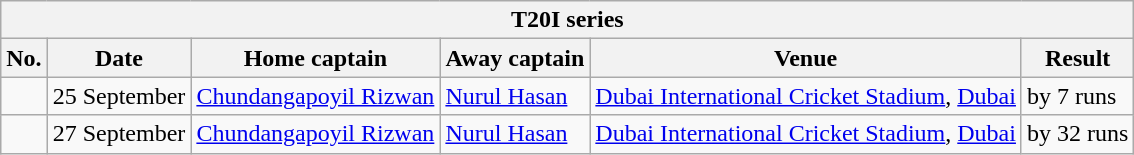<table class="wikitable">
<tr>
<th colspan="9">T20I series</th>
</tr>
<tr>
<th>No.</th>
<th>Date</th>
<th>Home captain</th>
<th>Away captain</th>
<th>Venue</th>
<th>Result</th>
</tr>
<tr>
<td></td>
<td>25 September</td>
<td><a href='#'>Chundangapoyil Rizwan</a></td>
<td><a href='#'>Nurul Hasan</a></td>
<td><a href='#'>Dubai International Cricket Stadium</a>, <a href='#'>Dubai</a></td>
<td> by 7 runs</td>
</tr>
<tr>
<td></td>
<td>27 September</td>
<td><a href='#'>Chundangapoyil Rizwan</a></td>
<td><a href='#'>Nurul Hasan</a></td>
<td><a href='#'>Dubai International Cricket Stadium</a>, <a href='#'>Dubai</a></td>
<td> by 32 runs</td>
</tr>
</table>
